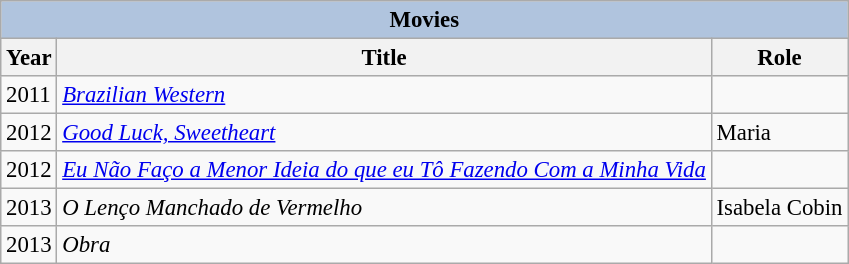<table class="wikitable" style="font-size: 95%;">
<tr>
<th colspan="4" style="background: LightSteelBlue;">Movies</th>
</tr>
<tr>
<th>Year</th>
<th>Title</th>
<th>Role</th>
</tr>
<tr>
<td>2011</td>
<td><em><a href='#'>Brazilian Western</a></em></td>
<td></td>
</tr>
<tr>
<td>2012</td>
<td><em><a href='#'>Good Luck, Sweetheart</a></em></td>
<td>Maria</td>
</tr>
<tr>
<td>2012</td>
<td><em><a href='#'>Eu Não Faço a Menor Ideia do que eu Tô Fazendo Com a Minha Vida</a></em></td>
<td></td>
</tr>
<tr>
<td>2013</td>
<td><em>O Lenço Manchado de Vermelho</em></td>
<td>Isabela Cobin</td>
</tr>
<tr>
<td>2013</td>
<td><em>Obra</em></td>
<td></td>
</tr>
</table>
